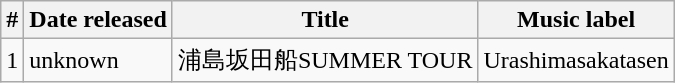<table class="wikitable">
<tr>
<th>#</th>
<th>Date released</th>
<th>Title</th>
<th>Music label</th>
</tr>
<tr>
<td>1</td>
<td>unknown</td>
<td>浦島坂田船SUMMER TOUR</td>
<td>Urashimasakatasen</td>
</tr>
</table>
